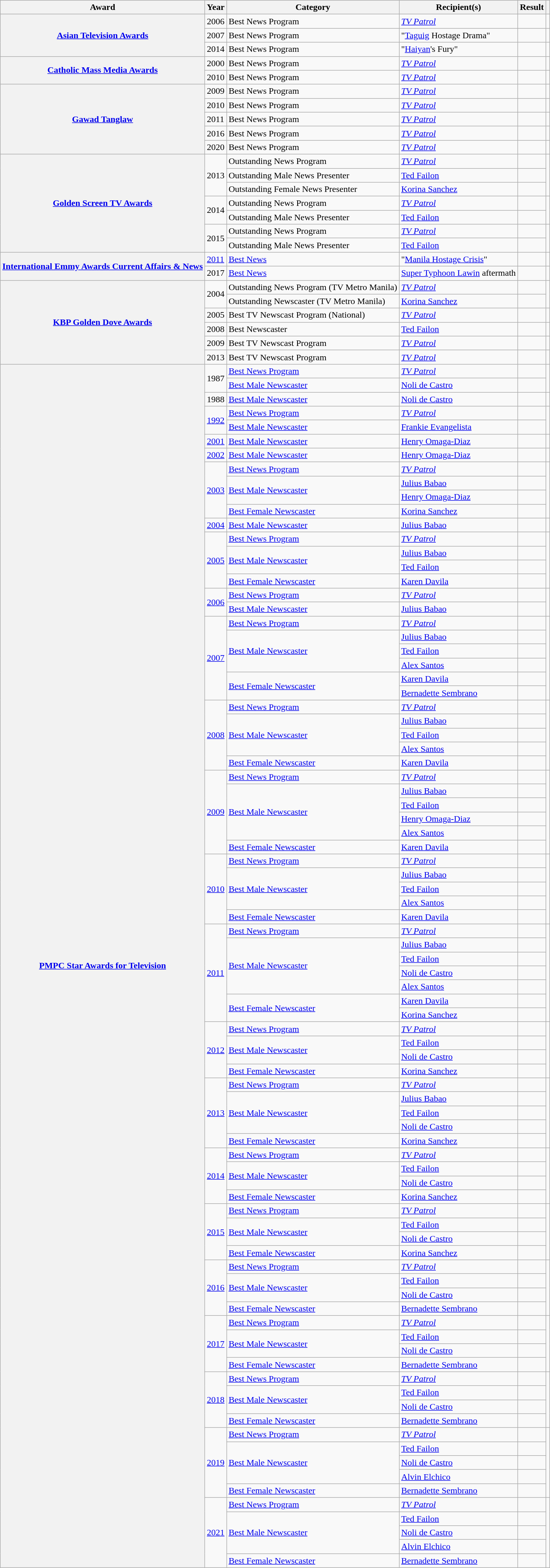<table class="wikitable sortable plainrowheaders">
<tr>
<th scope="col">Award</th>
<th scope="col">Year</th>
<th scope="col">Category</th>
<th scope="col">Recipient(s)</th>
<th scope="col">Result</th>
<th scope="col" class="unsortable"></th>
</tr>
<tr>
<th scope="rowgroup" rowspan="3"><a href='#'>Asian Television Awards</a></th>
<td>2006</td>
<td>Best News Program</td>
<td><em><a href='#'>TV Patrol</a></em></td>
<td></td>
<td style="text-align:center;"></td>
</tr>
<tr>
<td>2007</td>
<td>Best News Program</td>
<td data-sort-value="Taguig Hostage Drama">"<a href='#'>Taguig</a> Hostage Drama"</td>
<td></td>
<td style="text-align:center;"><br></td>
</tr>
<tr>
<td>2014</td>
<td>Best News Program</td>
<td data-sort-value="Haiyan's Fury">"<a href='#'>Haiyan</a>'s Fury"</td>
<td></td>
<td style="text-align:center;"></td>
</tr>
<tr>
<th scope="rowgroup" rowspan="2"><a href='#'>Catholic Mass Media Awards</a></th>
<td>2000</td>
<td>Best News Program</td>
<td><em><a href='#'>TV Patrol</a></em></td>
<td></td>
<td style="text-align:center;"></td>
</tr>
<tr>
<td>2010</td>
<td>Best News Program</td>
<td><em><a href='#'>TV Patrol</a></em></td>
<td></td>
<td style="text-align:center;"></td>
</tr>
<tr>
<th scope="rowgroup" rowspan="5"><a href='#'>Gawad Tanglaw</a></th>
<td>2009</td>
<td>Best News Program</td>
<td><em><a href='#'>TV Patrol</a></em></td>
<td></td>
<td style="text-align:center;"></td>
</tr>
<tr>
<td>2010</td>
<td>Best News Program</td>
<td><em><a href='#'>TV Patrol</a></em></td>
<td></td>
<td style="text-align:center;"></td>
</tr>
<tr>
<td>2011</td>
<td>Best News Program</td>
<td><em><a href='#'>TV Patrol</a></em></td>
<td></td>
<td style="text-align:center;"></td>
</tr>
<tr>
<td>2016</td>
<td>Best News Program</td>
<td><em><a href='#'>TV Patrol</a></em></td>
<td></td>
<td style="text-align:center;"></td>
</tr>
<tr>
<td>2020</td>
<td>Best News Program</td>
<td><em><a href='#'>TV Patrol</a></em></td>
<td></td>
<td style="text-align:center;"></td>
</tr>
<tr>
<th scope="rowgroup" rowspan="7"><a href='#'>Golden Screen TV Awards</a></th>
<td rowspan="3">2013</td>
<td>Outstanding News Program</td>
<td><em><a href='#'>TV Patrol</a></em></td>
<td></td>
<td rowspan="3" style="text-align:center;"><br></td>
</tr>
<tr>
<td>Outstanding Male News Presenter</td>
<td data-sort-value="Failon, Ted"><a href='#'>Ted Failon</a></td>
<td></td>
</tr>
<tr>
<td>Outstanding Female News Presenter</td>
<td data-sort-value="Sanchez, Korina"><a href='#'>Korina Sanchez</a></td>
<td></td>
</tr>
<tr>
<td rowspan="2">2014</td>
<td>Outstanding News Program</td>
<td><em><a href='#'>TV Patrol</a></em></td>
<td></td>
<td rowspan="2" style="text-align:center;"><br></td>
</tr>
<tr>
<td>Outstanding Male News Presenter</td>
<td data-sort-value="Failon, Ted"><a href='#'>Ted Failon</a></td>
<td></td>
</tr>
<tr>
<td rowspan="2">2015</td>
<td>Outstanding News Program</td>
<td><em><a href='#'>TV Patrol</a></em></td>
<td></td>
<td rowspan="2" style="text-align:center;"><br></td>
</tr>
<tr>
<td>Outstanding Male News Presenter</td>
<td data-sort-value="Failon, Ted"><a href='#'>Ted Failon</a></td>
<td></td>
</tr>
<tr>
<th scope="rowgroup" rowspan="2"><a href='#'>International Emmy Awards Current Affairs & News</a></th>
<td><a href='#'>2011</a></td>
<td><a href='#'>Best News</a></td>
<td data-sort-value="Manila Hostage Crisis">"<a href='#'>Manila Hostage Crisis</a>"</td>
<td></td>
<td style="text-align:center;"></td>
</tr>
<tr>
<td>2017</td>
<td><a href='#'>Best News</a></td>
<td><a href='#'>Super Typhoon Lawin</a> aftermath</td>
<td></td>
<td style="text-align:center;"></td>
</tr>
<tr>
<th scope="rowgroup" rowspan="6"><a href='#'>KBP Golden Dove Awards</a></th>
<td rowspan="2">2004</td>
<td>Outstanding News Program (TV Metro Manila)</td>
<td><em><a href='#'>TV Patrol</a></em></td>
<td></td>
<td rowspan="2" style="text-align:center;"></td>
</tr>
<tr>
<td>Outstanding Newscaster (TV Metro Manila)</td>
<td data-sort-value="Sanchez, Korina"><a href='#'>Korina Sanchez</a></td>
<td></td>
</tr>
<tr>
<td>2005</td>
<td>Best TV Newscast Program (National)</td>
<td><em><a href='#'>TV Patrol</a></em></td>
<td></td>
<td style="text-align:center;"></td>
</tr>
<tr>
<td>2008</td>
<td>Best Newscaster</td>
<td data-sort-value="Failon, Ted"><a href='#'>Ted Failon</a></td>
<td></td>
<td style="text-align:center;"></td>
</tr>
<tr>
<td>2009</td>
<td>Best TV Newscast Program</td>
<td><em><a href='#'>TV Patrol</a></em></td>
<td></td>
<td style="text-align:center;"></td>
</tr>
<tr>
<td>2013</td>
<td>Best TV Newscast Program</td>
<td><em><a href='#'>TV Patrol</a></em></td>
<td></td>
<td style="text-align:center;"></td>
</tr>
<tr>
<th scope="rowgroup" rowspan="86"><a href='#'>PMPC Star Awards for Television</a></th>
<td rowspan="2">1987</td>
<td><a href='#'>Best News Program</a></td>
<td><em><a href='#'>TV Patrol</a></em></td>
<td></td>
<td rowspan="2" style="text-align:center;"></td>
</tr>
<tr>
<td><a href='#'>Best Male Newscaster</a></td>
<td data-sort-value="de Castro, Noli"><a href='#'>Noli de Castro</a></td>
<td></td>
</tr>
<tr>
<td>1988</td>
<td><a href='#'>Best Male Newscaster</a></td>
<td data-sort-value="de Castro, Noli"><a href='#'>Noli de Castro</a></td>
<td></td>
<td style="text-align:center;"></td>
</tr>
<tr>
<td rowspan="2"><a href='#'>1992</a></td>
<td><a href='#'>Best News Program</a></td>
<td><em><a href='#'>TV Patrol</a></em></td>
<td></td>
<td rowspan="2" style="text-align:center;"></td>
</tr>
<tr>
<td><a href='#'>Best Male Newscaster</a></td>
<td data-sort-value="Frankie, Evangelista"><a href='#'>Frankie Evangelista</a></td>
<td></td>
</tr>
<tr>
<td><a href='#'>2001</a></td>
<td><a href='#'>Best Male Newscaster</a></td>
<td data-sort-value="Omaga-Diaz, Henry"><a href='#'>Henry Omaga-Diaz</a></td>
<td></td>
<td style="text-align:center;"></td>
</tr>
<tr>
<td><a href='#'>2002</a></td>
<td><a href='#'>Best Male Newscaster</a></td>
<td data-sort-value="Omaga-Diaz, Henry"><a href='#'>Henry Omaga-Diaz</a></td>
<td></td>
<td style="text-align:center;"></td>
</tr>
<tr>
<td rowspan="4"><a href='#'>2003</a></td>
<td><a href='#'>Best News Program</a></td>
<td><em><a href='#'>TV Patrol</a></em></td>
<td></td>
<td rowspan="4" style="text-align:center;"></td>
</tr>
<tr>
<td rowspan="2"><a href='#'>Best Male Newscaster</a></td>
<td data-sort-value="Babao, Julius"><a href='#'>Julius Babao</a></td>
<td></td>
</tr>
<tr>
<td data-sort-value="Omaga-Diaz, Henry"><a href='#'>Henry Omaga-Diaz</a></td>
<td></td>
</tr>
<tr>
<td><a href='#'>Best Female Newscaster</a></td>
<td data-sort-value="Sanchez, Korina"><a href='#'>Korina Sanchez</a></td>
<td></td>
</tr>
<tr>
<td><a href='#'>2004</a></td>
<td><a href='#'>Best Male Newscaster</a></td>
<td data-sort-value="Babao, Julius"><a href='#'>Julius Babao</a></td>
<td></td>
<td style="text-align:center;"></td>
</tr>
<tr>
<td rowspan="4"><a href='#'>2005</a></td>
<td><a href='#'>Best News Program</a></td>
<td><em><a href='#'>TV Patrol</a></em></td>
<td></td>
<td rowspan="4" style="text-align:center;"><br></td>
</tr>
<tr>
<td rowspan="2"><a href='#'>Best Male Newscaster</a></td>
<td data-sort-value="Babao, Julius"><a href='#'>Julius Babao</a></td>
<td></td>
</tr>
<tr>
<td data-sort-value="Failon, Ted"><a href='#'>Ted Failon</a></td>
<td></td>
</tr>
<tr>
<td><a href='#'>Best Female Newscaster</a></td>
<td data-sort-value="Davila, Karen"><a href='#'>Karen Davila</a></td>
<td></td>
</tr>
<tr>
<td rowspan="2"><a href='#'>2006</a></td>
<td><a href='#'>Best News Program</a></td>
<td><em><a href='#'>TV Patrol</a></em></td>
<td></td>
<td rowspan="2" style="text-align:center;"></td>
</tr>
<tr>
<td><a href='#'>Best Male Newscaster</a></td>
<td data-sort-value="Babao, Julius"><a href='#'>Julius Babao</a></td>
<td></td>
</tr>
<tr>
<td rowspan="6"><a href='#'>2007</a></td>
<td><a href='#'>Best News Program</a></td>
<td><em><a href='#'>TV Patrol</a></em></td>
<td></td>
<td rowspan="6" style="text-align:center;"><br></td>
</tr>
<tr>
<td rowspan="3"><a href='#'>Best Male Newscaster</a></td>
<td data-sort-value="Babao, Julius"><a href='#'>Julius Babao</a></td>
<td></td>
</tr>
<tr>
<td data-sort-value="Failon, Ted"><a href='#'>Ted Failon</a></td>
<td></td>
</tr>
<tr>
<td data-sort-value="Santos, Alex"><a href='#'>Alex Santos</a></td>
<td></td>
</tr>
<tr>
<td rowspan="2"><a href='#'>Best Female Newscaster</a></td>
<td data-sort-value="Davila, Karen"><a href='#'>Karen Davila</a></td>
<td></td>
</tr>
<tr>
<td data-sort-value="Sembrano, Bernadette"><a href='#'>Bernadette Sembrano</a></td>
<td></td>
</tr>
<tr>
<td rowspan="5"><a href='#'>2008</a></td>
<td><a href='#'>Best News Program</a></td>
<td><em><a href='#'>TV Patrol</a></em></td>
<td></td>
<td rowspan="5" style="text-align:center;"><br></td>
</tr>
<tr>
<td rowspan="3"><a href='#'>Best Male Newscaster</a></td>
<td data-sort-value="Babao, Julius"><a href='#'>Julius Babao</a></td>
<td></td>
</tr>
<tr>
<td data-sort-value="Failon, Ted"><a href='#'>Ted Failon</a></td>
<td></td>
</tr>
<tr>
<td data-sort-value="Santos, Alex"><a href='#'>Alex Santos</a></td>
<td></td>
</tr>
<tr>
<td><a href='#'>Best Female Newscaster</a></td>
<td data-sort-value="Davila, Karen"><a href='#'>Karen Davila</a></td>
<td></td>
</tr>
<tr>
<td rowspan="6"><a href='#'>2009</a></td>
<td><a href='#'>Best News Program</a></td>
<td><em><a href='#'>TV Patrol</a></em></td>
<td></td>
<td rowspan="6" style="text-align:center;"><br></td>
</tr>
<tr>
<td rowspan="4"><a href='#'>Best Male Newscaster</a></td>
<td data-sort-value="Babao, Julius"><a href='#'>Julius Babao</a></td>
<td></td>
</tr>
<tr>
<td data-sort-value="Failon, Ted"><a href='#'>Ted Failon</a></td>
<td></td>
</tr>
<tr>
<td data-sort-value="Omaga-Diaz, Henry"><a href='#'>Henry Omaga-Diaz</a></td>
<td></td>
</tr>
<tr>
<td data-sort-value="Santos, Alex"><a href='#'>Alex Santos</a></td>
<td></td>
</tr>
<tr>
<td><a href='#'>Best Female Newscaster</a></td>
<td data-sort-value="Davila, Karen"><a href='#'>Karen Davila</a></td>
<td></td>
</tr>
<tr>
<td rowspan="5"><a href='#'>2010</a></td>
<td><a href='#'>Best News Program</a></td>
<td><em><a href='#'>TV Patrol</a></em></td>
<td></td>
<td rowspan="5" style="text-align:center;"><br></td>
</tr>
<tr>
<td rowspan="3"><a href='#'>Best Male Newscaster</a></td>
<td data-sort-value="Babao, Julius"><a href='#'>Julius Babao</a></td>
<td></td>
</tr>
<tr>
<td data-sort-value="Failon, Ted"><a href='#'>Ted Failon</a></td>
<td></td>
</tr>
<tr>
<td data-sort-value="Santos, Alex"><a href='#'>Alex Santos</a></td>
<td></td>
</tr>
<tr>
<td><a href='#'>Best Female Newscaster</a></td>
<td data-sort-value="Davila, Karen"><a href='#'>Karen Davila</a></td>
<td></td>
</tr>
<tr>
<td rowspan="7"><a href='#'>2011</a></td>
<td><a href='#'>Best News Program</a></td>
<td><em><a href='#'>TV Patrol</a></em></td>
<td></td>
<td rowspan="7" style="text-align:center;"><br></td>
</tr>
<tr>
<td rowspan="4"><a href='#'>Best Male Newscaster</a></td>
<td data-sort-value="Babao, Julius"><a href='#'>Julius Babao</a></td>
<td></td>
</tr>
<tr>
<td data-sort-value="Failon, Ted"><a href='#'>Ted Failon</a></td>
<td></td>
</tr>
<tr>
<td data-sort-value="de Castro, Noli"><a href='#'>Noli de Castro</a></td>
<td></td>
</tr>
<tr>
<td data-sort-value="Santos, Alex"><a href='#'>Alex Santos</a></td>
<td></td>
</tr>
<tr>
<td rowspan="2"><a href='#'>Best Female Newscaster</a></td>
<td data-sort-value="Davila, Karen"><a href='#'>Karen Davila</a></td>
<td></td>
</tr>
<tr>
<td data-sort-value="Sanchez, Korina"><a href='#'>Korina Sanchez</a></td>
<td></td>
</tr>
<tr>
<td rowspan="4"><a href='#'>2012</a></td>
<td><a href='#'>Best News Program</a></td>
<td><em><a href='#'>TV Patrol</a></em></td>
<td></td>
<td rowspan="4" style="text-align:center;"><br></td>
</tr>
<tr>
<td rowspan="2"><a href='#'>Best Male Newscaster</a></td>
<td data-sort-value="Failon, Ted"><a href='#'>Ted Failon</a></td>
<td></td>
</tr>
<tr>
<td data-sort-value="de Castro, Noli"><a href='#'>Noli de Castro</a></td>
<td></td>
</tr>
<tr>
<td><a href='#'>Best Female Newscaster</a></td>
<td data-sort-value="Sanchez, Korina"><a href='#'>Korina Sanchez</a></td>
<td></td>
</tr>
<tr>
<td rowspan="5"><a href='#'>2013</a></td>
<td><a href='#'>Best News Program</a></td>
<td><em><a href='#'>TV Patrol</a></em></td>
<td></td>
<td rowspan="5" style="text-align:center;"><br></td>
</tr>
<tr>
<td rowspan="3"><a href='#'>Best Male Newscaster</a></td>
<td data-sort-value="Babao, Julius"><a href='#'>Julius Babao</a></td>
<td></td>
</tr>
<tr>
<td data-sort-value="Failon, Ted"><a href='#'>Ted Failon</a></td>
<td></td>
</tr>
<tr>
<td data-sort-value="de Castro, Noli"><a href='#'>Noli de Castro</a></td>
<td></td>
</tr>
<tr>
<td><a href='#'>Best Female Newscaster</a></td>
<td data-sort-value="Sanchez, Korina"><a href='#'>Korina Sanchez</a></td>
<td></td>
</tr>
<tr>
<td rowspan="4"><a href='#'>2014</a></td>
<td><a href='#'>Best News Program</a></td>
<td><em><a href='#'>TV Patrol</a></em></td>
<td></td>
<td rowspan="4" style="text-align:center;"><br></td>
</tr>
<tr>
<td rowspan="2"><a href='#'>Best Male Newscaster</a></td>
<td data-sort-value="Failon, Ted"><a href='#'>Ted Failon</a></td>
<td></td>
</tr>
<tr>
<td data-sort-value="de Castro, Noli"><a href='#'>Noli de Castro</a></td>
<td></td>
</tr>
<tr>
<td><a href='#'>Best Female Newscaster</a></td>
<td data-sort-value="Sanchez, Korina"><a href='#'>Korina Sanchez</a></td>
<td></td>
</tr>
<tr>
<td rowspan="4"><a href='#'>2015</a></td>
<td><a href='#'>Best News Program</a></td>
<td><em><a href='#'>TV Patrol</a></em></td>
<td></td>
<td rowspan="4" style="text-align:center;"></td>
</tr>
<tr>
<td rowspan="2"><a href='#'>Best Male Newscaster</a></td>
<td data-sort-value="Failon, Ted"><a href='#'>Ted Failon</a></td>
<td></td>
</tr>
<tr>
<td data-sort-value="de Castro, Noli"><a href='#'>Noli de Castro</a></td>
<td></td>
</tr>
<tr>
<td><a href='#'>Best Female Newscaster</a></td>
<td data-sort-value="Sanchez, Korina"><a href='#'>Korina Sanchez</a></td>
<td></td>
</tr>
<tr>
<td rowspan="4"><a href='#'>2016</a></td>
<td><a href='#'>Best News Program</a></td>
<td><em><a href='#'>TV Patrol</a></em></td>
<td></td>
<td rowspan="4" style="text-align:center;"></td>
</tr>
<tr>
<td rowspan="2"><a href='#'>Best Male Newscaster</a></td>
<td data-sort-value="Failon, Ted"><a href='#'>Ted Failon</a></td>
<td></td>
</tr>
<tr>
<td data-sort-value="de Castro, Noli"><a href='#'>Noli de Castro</a></td>
<td></td>
</tr>
<tr>
<td><a href='#'>Best Female Newscaster</a></td>
<td data-sort-value="Sembrano, Bernadette"><a href='#'>Bernadette Sembrano</a></td>
<td></td>
</tr>
<tr>
<td rowspan="4"><a href='#'>2017</a></td>
<td><a href='#'>Best News Program</a></td>
<td><em><a href='#'>TV Patrol</a></em></td>
<td></td>
<td rowspan="4" style="text-align:center;"><br></td>
</tr>
<tr>
<td rowspan="2"><a href='#'>Best Male Newscaster</a></td>
<td data-sort-value="Failon, Ted"><a href='#'>Ted Failon</a></td>
<td></td>
</tr>
<tr>
<td data-sort-value="de Castro, Noli"><a href='#'>Noli de Castro</a></td>
<td></td>
</tr>
<tr>
<td><a href='#'>Best Female Newscaster</a></td>
<td data-sort-value="Sembrano, Bernadette"><a href='#'>Bernadette Sembrano</a></td>
<td></td>
</tr>
<tr>
<td rowspan="4"><a href='#'>2018</a></td>
<td><a href='#'>Best News Program</a></td>
<td><em><a href='#'>TV Patrol</a></em></td>
<td></td>
<td rowspan="4" style="text-align:center;"><br></td>
</tr>
<tr>
<td rowspan="2"><a href='#'>Best Male Newscaster</a></td>
<td data-sort-value="Failon, Ted"><a href='#'>Ted Failon</a></td>
<td></td>
</tr>
<tr>
<td data-sort-value="de Castro, Noli"><a href='#'>Noli de Castro</a></td>
<td></td>
</tr>
<tr>
<td><a href='#'>Best Female Newscaster</a></td>
<td data-sort-value="Sembrano, Bernadette"><a href='#'>Bernadette Sembrano</a></td>
<td></td>
</tr>
<tr>
<td rowspan="5"><a href='#'>2019</a></td>
<td><a href='#'>Best News Program</a></td>
<td><em><a href='#'>TV Patrol</a></em></td>
<td></td>
<td rowspan="5" style="text-align:center;"></td>
</tr>
<tr>
<td rowspan="3"><a href='#'>Best Male Newscaster</a></td>
<td data-sort-value="Failon, Ted"><a href='#'>Ted Failon</a></td>
<td></td>
</tr>
<tr>
<td data-sort-value="de Castro, Noli"><a href='#'>Noli de Castro</a></td>
<td></td>
</tr>
<tr>
<td data-sort-value="Elchico, Alvin"><a href='#'>Alvin Elchico</a></td>
<td></td>
</tr>
<tr>
<td><a href='#'>Best Female Newscaster</a></td>
<td data-sort-value="Sembrano, Bernadette"><a href='#'>Bernadette Sembrano</a></td>
<td></td>
</tr>
<tr>
<td rowspan="5"><a href='#'>2021</a></td>
<td><a href='#'>Best News Program</a></td>
<td><em><a href='#'>TV Patrol</a></em></td>
<td></td>
<td rowspan="5" style="text-align:center;"><br></td>
</tr>
<tr>
<td rowspan="3"><a href='#'>Best Male Newscaster</a></td>
<td data-sort-value="Failon, Ted"><a href='#'>Ted Failon</a></td>
<td></td>
</tr>
<tr>
<td data-sort-value="de Castro, Noli"><a href='#'>Noli de Castro</a></td>
<td></td>
</tr>
<tr>
<td data-sort-value="Elchico, Alvin"><a href='#'>Alvin Elchico</a></td>
<td></td>
</tr>
<tr>
<td><a href='#'>Best Female Newscaster</a></td>
<td data-sort-value="Sembrano, Bernadette"><a href='#'>Bernadette Sembrano</a></td>
<td></td>
</tr>
</table>
